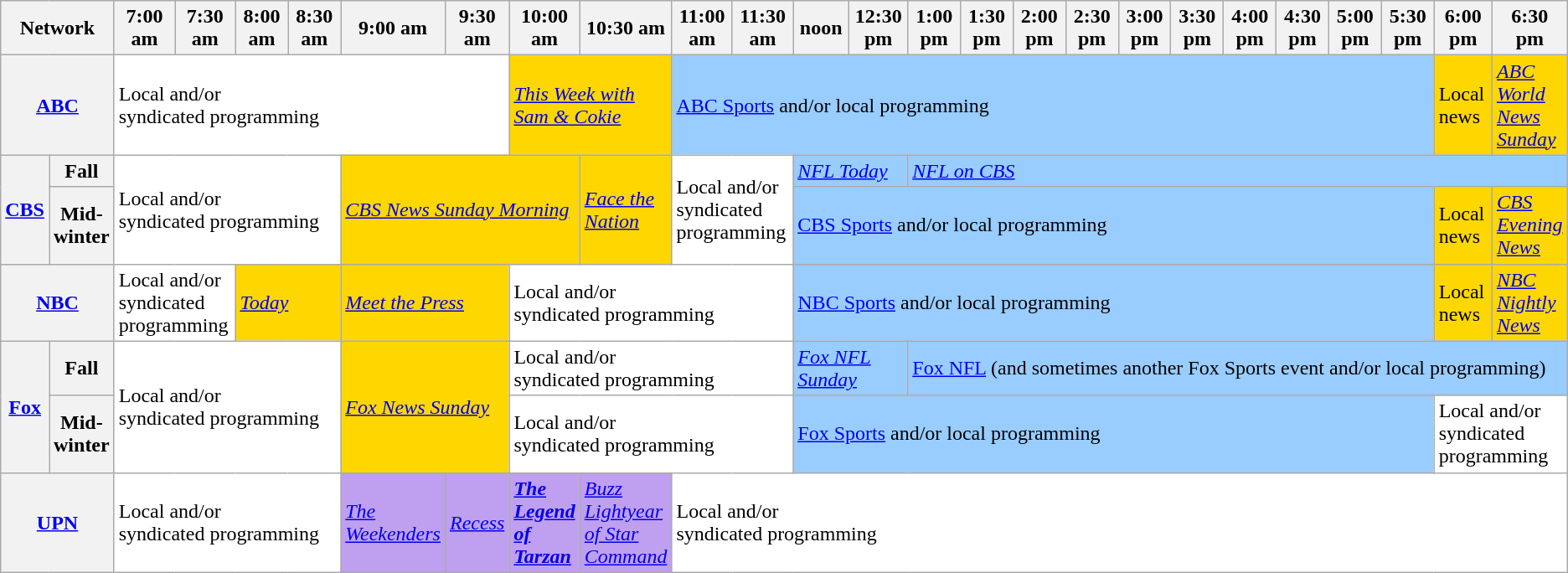<table class=wikitable>
<tr>
<th width="1.5%" bgcolor="#C0C0C0" colspan="2">Network</th>
<th width="4%" bgcolor="#C0C0C0">7:00 am</th>
<th width="4%" bgcolor="#C0C0C0">7:30 am</th>
<th width="4%" bgcolor="#C0C0C0">8:00 am</th>
<th width="4%" bgcolor="#C0C0C0">8:30 am</th>
<th width="4%" bgcolor="#C0C0C0">9:00 am</th>
<th width="4%" bgcolor="#C0C0C0">9:30 am</th>
<th width="4%" bgcolor="#C0C0C0">10:00 am</th>
<th width="4%" bgcolor="#C0C0C0">10:30 am</th>
<th width="4%" bgcolor="#C0C0C0">11:00 am</th>
<th width="4%" bgcolor="#C0C0C0">11:30 am</th>
<th width="4%" bgcolor="#C0C0C0">noon</th>
<th width="4%" bgcolor="#C0C0C0">12:30 pm</th>
<th width="4%" bgcolor="#C0C0C0">1:00 pm</th>
<th width="4%" bgcolor="#C0C0C0">1:30 pm</th>
<th width="4%" bgcolor="#C0C0C0">2:00 pm</th>
<th width="4%" bgcolor="#C0C0C0">2:30 pm</th>
<th width="4%" bgcolor="#C0C0C0">3:00 pm</th>
<th width="4%" bgcolor="#C0C0C0">3:30 pm</th>
<th width="4%" bgcolor="#C0C0C0">4:00 pm</th>
<th width="4%" bgcolor="#C0C0C0">4:30 pm</th>
<th width="4%" bgcolor="#C0C0C0">5:00 pm</th>
<th width="4%" bgcolor="#C0C0C0">5:30 pm</th>
<th width="4%" bgcolor="#C0C0C0">6:00 pm</th>
<th width="4%" bgcolor="#C0C0C0">6:30 pm</th>
</tr>
<tr>
<th bgcolor="#C0C0C0" colspan="2"><a href='#'>ABC</a></th>
<td bgcolor="white" colspan="6">Local and/or<br>syndicated programming</td>
<td bgcolor="gold" colspan="2"><em><a href='#'>This Week with Sam & Cokie</a></em></td>
<td bgcolor="99ccff" colspan="14"><a href='#'>ABC Sports</a> and/or local programming</td>
<td bgcolor="gold">Local news</td>
<td bgcolor="gold"><em><a href='#'>ABC World News Sunday</a></em></td>
</tr>
<tr>
<th bgcolor="#C0C0C0" rowspan="2"><a href='#'>CBS</a></th>
<th>Fall</th>
<td bgcolor="white" colspan="4"rowspan="2">Local and/or<br>syndicated programming</td>
<td bgcolor="gold" colspan="3"rowspan="2"><em><a href='#'>CBS News Sunday Morning</a></em></td>
<td bgcolor="gold" colspan="1"rowspan="2"><em><a href='#'>Face the Nation</a></em></td>
<td bgcolor="white" colspan="2"rowspan="2">Local and/or<br>syndicated programming</td>
<td bgcolor="99ccff" colspan="2" rowspan="1"><em><a href='#'>NFL Today</a></em></td>
<td bgcolor="99ccff" colspan="12" rowspan="1"><em><a href='#'>NFL on CBS</a></em></td>
</tr>
<tr>
<th>Mid-winter</th>
<td bgcolor="99ccff" colspan="12" rowspan="1"><a href='#'>CBS Sports</a> and/or local programming</td>
<td bgcolor="gold" rowspan="1">Local news</td>
<td bgcolor="gold" rowspan="1"><em><a href='#'>CBS Evening News</a></em></td>
</tr>
<tr>
<th bgcolor="#C0C0C0" colspan="2"><a href='#'>NBC</a></th>
<td bgcolor="white" colspan="2">Local and/or<br>syndicated programming</td>
<td bgcolor="gold" colspan="2"><em><a href='#'>Today</a></em></td>
<td bgcolor="gold" colspan="2"><em><a href='#'>Meet the Press</a></em></td>
<td bgcolor="white" colspan="4">Local and/or<br>syndicated programming</td>
<td bgcolor="99ccff" colspan="12""><a href='#'>NBC Sports</a> and/or local programming</td>
<td bgcolor="gold">Local news</td>
<td bgcolor="gold"><em><a href='#'>NBC Nightly News</a></em></td>
</tr>
<tr>
<th bgcolor="#C0C0C0" rowspan="2"><a href='#'>Fox</a></th>
<th>Fall</th>
<td bgcolor="white" colspan="4" rowspan="2">Local and/or<br>syndicated programming</td>
<td bgcolor="gold" colspan="2" rowspan="2"><em><a href='#'>Fox News Sunday</a></em></td>
<td bgcolor="white" colspan="4">Local and/or<br>syndicated programming</td>
<td bgcolor="99ccff" colspan="2"><em><a href='#'>Fox NFL Sunday</a></em></td>
<td bgcolor="99ccff" colspan="12"><a href='#'>Fox NFL</a> (and sometimes another Fox Sports event and/or local programming)</td>
</tr>
<tr>
<th>Mid-winter</th>
<td bgcolor="white" colspan="4">Local and/or<br>syndicated programming</td>
<td bgcolor="99ccff" colspan="12"><a href='#'>Fox Sports</a> and/or local programming</td>
<td bgcolor="white" colspan="2">Local and/or<br>syndicated programming</td>
</tr>
<tr>
<th bgcolor="#C0C0C0" colspan="2"><a href='#'>UPN</a></th>
<td bgcolor="white" colspan="4">Local and/or<br>syndicated programming</td>
<td bgcolor="bf9fef"><em><a href='#'>The Weekenders</a></em></td>
<td bgcolor="bf9fef"><em><a href='#'>Recess</a></em></td>
<td bgcolor="bf9fef"><strong><em><a href='#'>The Legend of Tarzan</a></em></strong></td>
<td bgcolor="bf9fef"><em><a href='#'>Buzz Lightyear of Star Command</a></em></td>
<td bgcolor="white" colspan="18">Local and/or<br>syndicated programming</td>
</tr>
</table>
